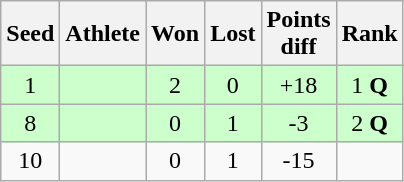<table class="wikitable">
<tr>
<th>Seed</th>
<th>Athlete</th>
<th>Won</th>
<th>Lost</th>
<th>Points<br>diff</th>
<th>Rank</th>
</tr>
<tr bgcolor="#ccffcc">
<td align="center">1</td>
<td><strong></strong></td>
<td align="center">2</td>
<td align="center">0</td>
<td align="center">+18</td>
<td align="center">1 <strong>Q</strong></td>
</tr>
<tr bgcolor="#ccffcc">
<td align="center">8</td>
<td><strong></strong></td>
<td align="center">0</td>
<td align="center">1</td>
<td align="center">-3</td>
<td align="center">2 <strong>Q</strong></td>
</tr>
<tr>
<td align="center">10</td>
<td></td>
<td align="center">0</td>
<td align="center">1</td>
<td align="center">-15</td>
<td align="center"></td>
</tr>
</table>
